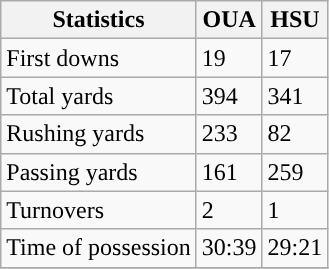<table class="wikitable" style="float: left;">
<tr>
<th>Statistics</th>
<th>OUA</th>
<th>HSU</th>
</tr>
<tr>
<td>First downs</td>
<td>19</td>
<td>17</td>
</tr>
<tr>
<td>Total yards</td>
<td>394</td>
<td>341</td>
</tr>
<tr>
<td>Rushing yards</td>
<td>233</td>
<td>82</td>
</tr>
<tr>
<td>Passing yards</td>
<td>161</td>
<td>259</td>
</tr>
<tr>
<td>Turnovers</td>
<td>2</td>
<td>1</td>
</tr>
<tr>
<td>Time of possession</td>
<td>30:39</td>
<td>29:21</td>
</tr>
<tr>
</tr>
</table>
